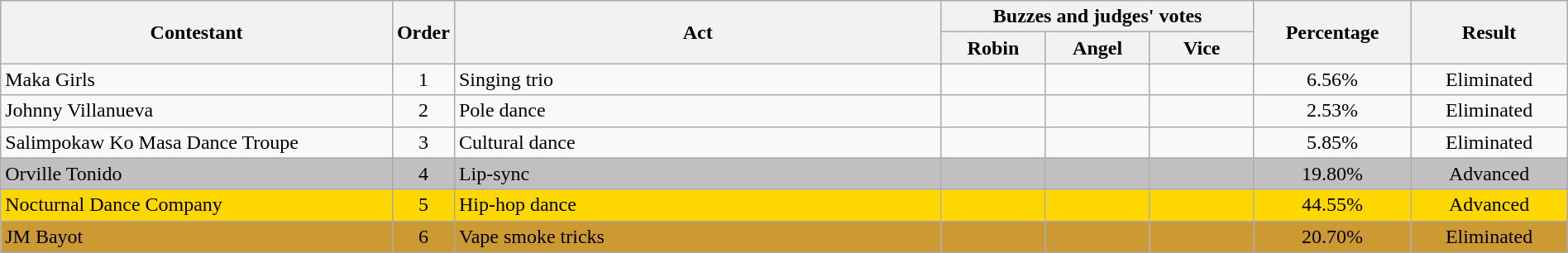<table class="wikitable" style="text-align:center; width:100%;">
<tr>
<th rowspan="2" style="width:25%;">Contestant</th>
<th rowspan="2" style="width:03%;">Order</th>
<th rowspan="2">Act</th>
<th colspan="3" style="width:20%;">Buzzes and judges' votes</th>
<th rowspan="2" style="width:10%;">Percentage</th>
<th rowspan="2" style="width:10%;">Result</th>
</tr>
<tr>
<th style="width:06.66%;">Robin</th>
<th style="width:06.66%;">Angel</th>
<th style="width:06.66%;">Vice</th>
</tr>
<tr>
<td scope="row" style="text-align:left;">Maka Girls</td>
<td>1</td>
<td style="text-align:left;">Singing trio</td>
<td></td>
<td></td>
<td></td>
<td>6.56%</td>
<td>Eliminated</td>
</tr>
<tr>
<td scope="row" style="text-align:left;">Johnny Villanueva</td>
<td>2</td>
<td style="text-align:left;">Pole dance</td>
<td></td>
<td></td>
<td></td>
<td>2.53%</td>
<td>Eliminated</td>
</tr>
<tr>
<td scope="row" style="text-align:left;">Salimpokaw Ko Masa Dance Troupe</td>
<td>3</td>
<td style="text-align:left;">Cultural dance</td>
<td></td>
<td></td>
<td></td>
<td>5.85%</td>
<td>Eliminated</td>
</tr>
<tr style="background:silver;">
<td scope="row" style="text-align:left;">Orville Tonido</td>
<td>4</td>
<td style="text-align:left;">Lip-sync</td>
<td></td>
<td></td>
<td></td>
<td>19.80%</td>
<td>Advanced</td>
</tr>
<tr style="background:gold;">
<td scope="row" style="text-align:left;">Nocturnal Dance Company </td>
<td>5</td>
<td style="text-align:left;">Hip-hop dance</td>
<td></td>
<td></td>
<td></td>
<td>44.55%</td>
<td>Advanced</td>
</tr>
<tr style="background:#c93;">
<td scope="row" style="text-align:left;">JM Bayot</td>
<td>6</td>
<td style="text-align:left;">Vape smoke tricks</td>
<td></td>
<td></td>
<td></td>
<td>20.70%</td>
<td>Eliminated</td>
</tr>
</table>
